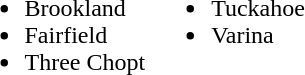<table border="0">
<tr>
<td valign="top"><br><ul><li>Brookland</li><li>Fairfield</li><li>Three Chopt</li></ul></td>
<td valign="top"><br><ul><li>Tuckahoe</li><li>Varina</li></ul></td>
</tr>
</table>
